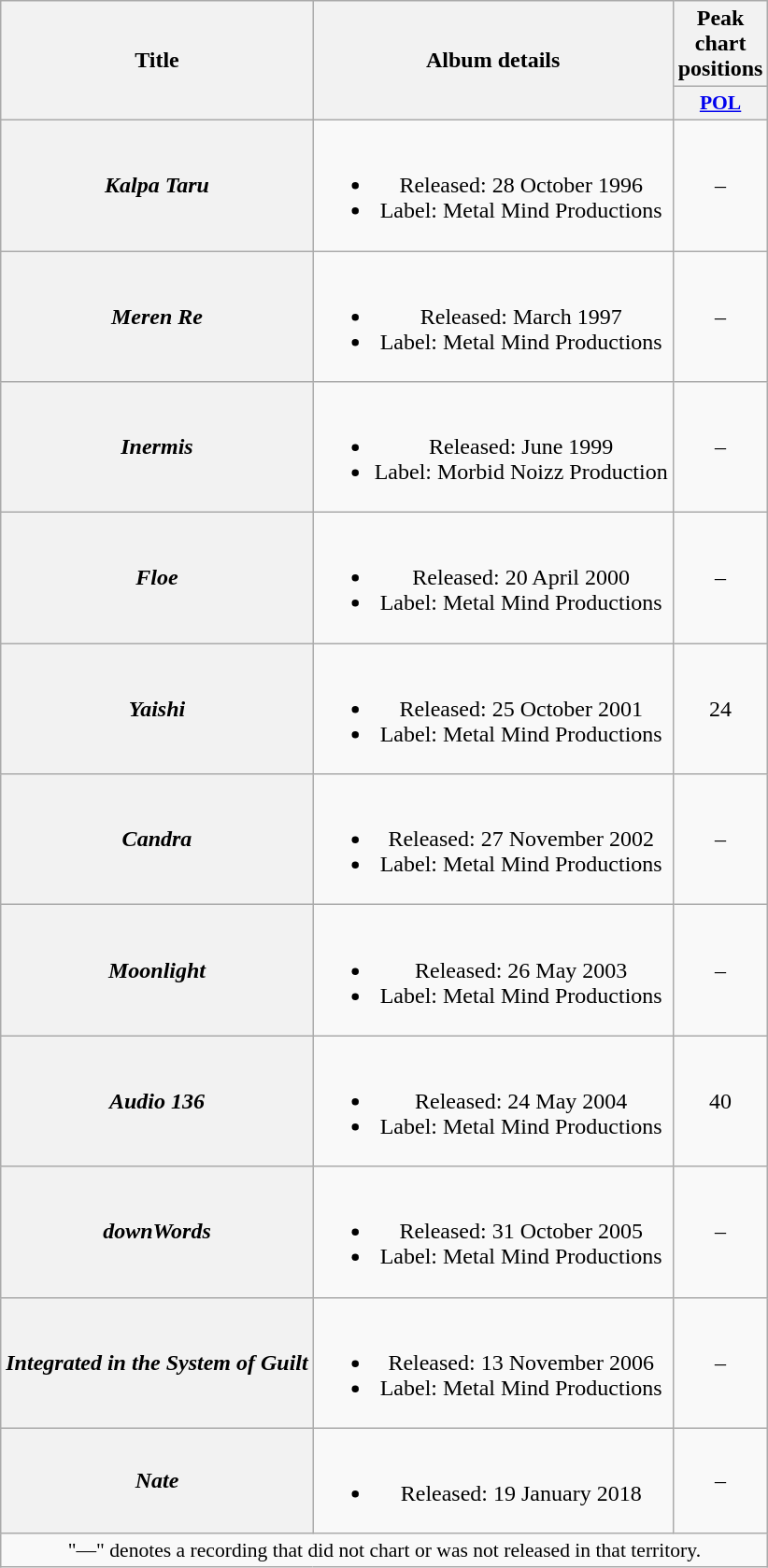<table class="wikitable plainrowheaders" style="text-align:center;">
<tr>
<th scope="col" rowspan="2">Title</th>
<th scope="col" rowspan="2">Album details</th>
<th scope="col">Peak chart positions</th>
</tr>
<tr>
<th scope="col" style="width:3em;font-size:90%;"><a href='#'>POL</a><br></th>
</tr>
<tr>
<th scope="row"><em>Kalpa Taru</em></th>
<td><br><ul><li>Released: 28 October 1996</li><li>Label: Metal Mind Productions</li></ul></td>
<td>–</td>
</tr>
<tr>
<th scope="row"><em>Meren Re</em></th>
<td><br><ul><li>Released: March 1997</li><li>Label: Metal Mind Productions</li></ul></td>
<td>–</td>
</tr>
<tr>
<th scope="row"><em>Inermis</em></th>
<td><br><ul><li>Released: June 1999</li><li>Label: Morbid Noizz Production</li></ul></td>
<td>–</td>
</tr>
<tr>
<th scope="row"><em>Floe</em></th>
<td><br><ul><li>Released: 20 April 2000</li><li>Label: Metal Mind Productions</li></ul></td>
<td>–</td>
</tr>
<tr>
<th scope="row"><em>Yaishi</em></th>
<td><br><ul><li>Released: 25 October 2001</li><li>Label: Metal Mind Productions</li></ul></td>
<td>24</td>
</tr>
<tr>
<th scope="row"><em>Candra</em></th>
<td><br><ul><li>Released: 27 November 2002</li><li>Label: Metal Mind Productions</li></ul></td>
<td>–</td>
</tr>
<tr>
<th scope="row"><em>Moonlight</em></th>
<td><br><ul><li>Released: 26 May 2003</li><li>Label: Metal Mind Productions</li></ul></td>
<td>–</td>
</tr>
<tr>
<th scope="row"><em>Audio 136</em></th>
<td><br><ul><li>Released: 24 May 2004</li><li>Label: Metal Mind Productions</li></ul></td>
<td>40</td>
</tr>
<tr>
<th scope="row"><em>downWords</em></th>
<td><br><ul><li>Released: 31 October 2005</li><li>Label: Metal Mind Productions</li></ul></td>
<td>–</td>
</tr>
<tr>
<th scope="row"><em>Integrated in the System of Guilt</em></th>
<td><br><ul><li>Released: 13 November 2006</li><li>Label: Metal Mind Productions</li></ul></td>
<td>–</td>
</tr>
<tr>
<th scope="row"><em>Nate</em></th>
<td><br><ul><li>Released: 19 January 2018</li></ul></td>
<td>–</td>
</tr>
<tr>
<td colspan="15" style="font-size:90%">"—" denotes a recording that did not chart or was not released in that territory.</td>
</tr>
</table>
